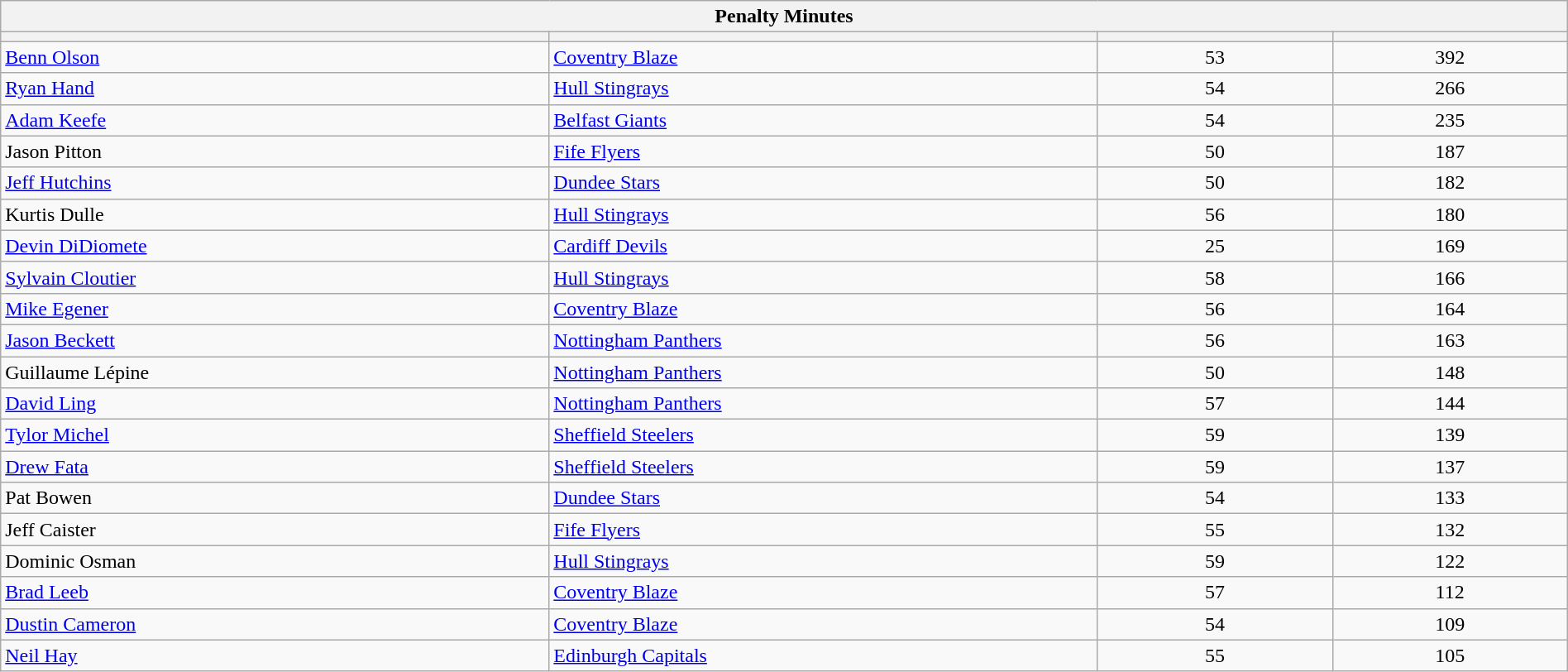<table class="wikitable collapsible collapsed" style="width: 100%">
<tr>
<th colspan=4>Penalty Minutes</th>
</tr>
<tr>
<th width="35%"></th>
<th width="35%"></th>
<th width="15%"></th>
<th width="15%"></th>
</tr>
<tr align=center>
<td align=left> <a href='#'>Benn Olson</a></td>
<td align=left><a href='#'>Coventry Blaze</a></td>
<td>53</td>
<td>392</td>
</tr>
<tr align=center>
<td align=left> <a href='#'>Ryan Hand</a></td>
<td align=left><a href='#'>Hull Stingrays</a></td>
<td>54</td>
<td>266</td>
</tr>
<tr align=center>
<td align=left> <a href='#'>Adam Keefe</a></td>
<td align=left><a href='#'>Belfast Giants</a></td>
<td>54</td>
<td>235</td>
</tr>
<tr align=center>
<td align=left> Jason Pitton</td>
<td align=left><a href='#'>Fife Flyers</a></td>
<td>50</td>
<td>187</td>
</tr>
<tr align=center>
<td align=left> <a href='#'>Jeff Hutchins</a></td>
<td align=left><a href='#'>Dundee Stars</a></td>
<td>50</td>
<td>182</td>
</tr>
<tr align=center>
<td align=left> Kurtis Dulle</td>
<td align=left><a href='#'>Hull Stingrays</a></td>
<td>56</td>
<td>180</td>
</tr>
<tr align=center>
<td align=left> <a href='#'>Devin DiDiomete</a></td>
<td align=left><a href='#'>Cardiff Devils</a></td>
<td>25</td>
<td>169</td>
</tr>
<tr align=center>
<td align=left> <a href='#'>Sylvain Cloutier</a></td>
<td align=left><a href='#'>Hull Stingrays</a></td>
<td>58</td>
<td>166</td>
</tr>
<tr align=center>
<td align=left> <a href='#'>Mike Egener</a></td>
<td align=left><a href='#'>Coventry Blaze</a></td>
<td>56</td>
<td>164</td>
</tr>
<tr align=center>
<td align=left> <a href='#'>Jason Beckett</a></td>
<td align=left><a href='#'>Nottingham Panthers</a></td>
<td>56</td>
<td>163</td>
</tr>
<tr align=center>
<td align=left> Guillaume Lépine</td>
<td align=left><a href='#'>Nottingham Panthers</a></td>
<td>50</td>
<td>148</td>
</tr>
<tr align=center>
<td align=left> <a href='#'>David Ling</a></td>
<td align=left><a href='#'>Nottingham Panthers</a></td>
<td>57</td>
<td>144</td>
</tr>
<tr align=center>
<td align=left> <a href='#'>Tylor Michel</a></td>
<td align=left><a href='#'>Sheffield Steelers</a></td>
<td>59</td>
<td>139</td>
</tr>
<tr align=center>
<td align=left> <a href='#'>Drew Fata</a></td>
<td align=left><a href='#'>Sheffield Steelers</a></td>
<td>59</td>
<td>137</td>
</tr>
<tr align=center>
<td align=left> Pat Bowen</td>
<td align=left><a href='#'>Dundee Stars</a></td>
<td>54</td>
<td>133</td>
</tr>
<tr align=center>
<td align=left> Jeff Caister</td>
<td align=left><a href='#'>Fife Flyers</a></td>
<td>55</td>
<td>132</td>
</tr>
<tr align=center>
<td align=left> Dominic Osman</td>
<td align=left><a href='#'>Hull Stingrays</a></td>
<td>59</td>
<td>122</td>
</tr>
<tr align=center>
<td align=left> <a href='#'>Brad Leeb</a></td>
<td align=left><a href='#'>Coventry Blaze</a></td>
<td>57</td>
<td>112</td>
</tr>
<tr align=center>
<td align=left> <a href='#'>Dustin Cameron</a></td>
<td align=left><a href='#'>Coventry Blaze</a></td>
<td>54</td>
<td>109</td>
</tr>
<tr align=center>
<td align=left> <a href='#'>Neil Hay</a></td>
<td align=left><a href='#'>Edinburgh Capitals</a></td>
<td>55</td>
<td>105</td>
</tr>
</table>
